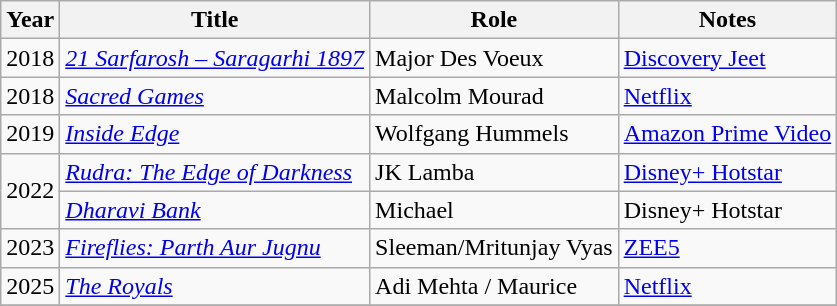<table class="wikitable sortable">
<tr>
<th>Year</th>
<th>Title</th>
<th>Role</th>
<th class="unsortable">Notes</th>
</tr>
<tr>
<td>2018</td>
<td><em><a href='#'>21 Sarfarosh – Saragarhi 1897</a></em></td>
<td>Major Des Voeux</td>
<td><a href='#'>Discovery Jeet</a></td>
</tr>
<tr>
<td>2018</td>
<td><em><a href='#'>Sacred Games</a></em></td>
<td>Malcolm Mourad</td>
<td><a href='#'>Netflix</a></td>
</tr>
<tr>
<td>2019</td>
<td><em><a href='#'>Inside Edge</a></em></td>
<td>Wolfgang Hummels</td>
<td><a href='#'>Amazon Prime Video</a></td>
</tr>
<tr>
<td rowspan="2">2022</td>
<td><em><a href='#'>Rudra: The Edge of Darkness</a></em></td>
<td>JK Lamba</td>
<td><a href='#'>Disney+ Hotstar</a></td>
</tr>
<tr>
<td><em><a href='#'>Dharavi Bank</a></em></td>
<td>Michael</td>
<td>Disney+ Hotstar</td>
</tr>
<tr>
<td>2023</td>
<td><em><a href='#'>Fireflies: Parth Aur Jugnu</a></em></td>
<td>Sleeman/Mritunjay Vyas</td>
<td><a href='#'>ZEE5</a></td>
</tr>
<tr>
<td>2025</td>
<td><em><a href='#'>The Royals</a></em></td>
<td>Adi Mehta / Maurice</td>
<td><a href='#'>Netflix</a></td>
</tr>
<tr>
</tr>
</table>
